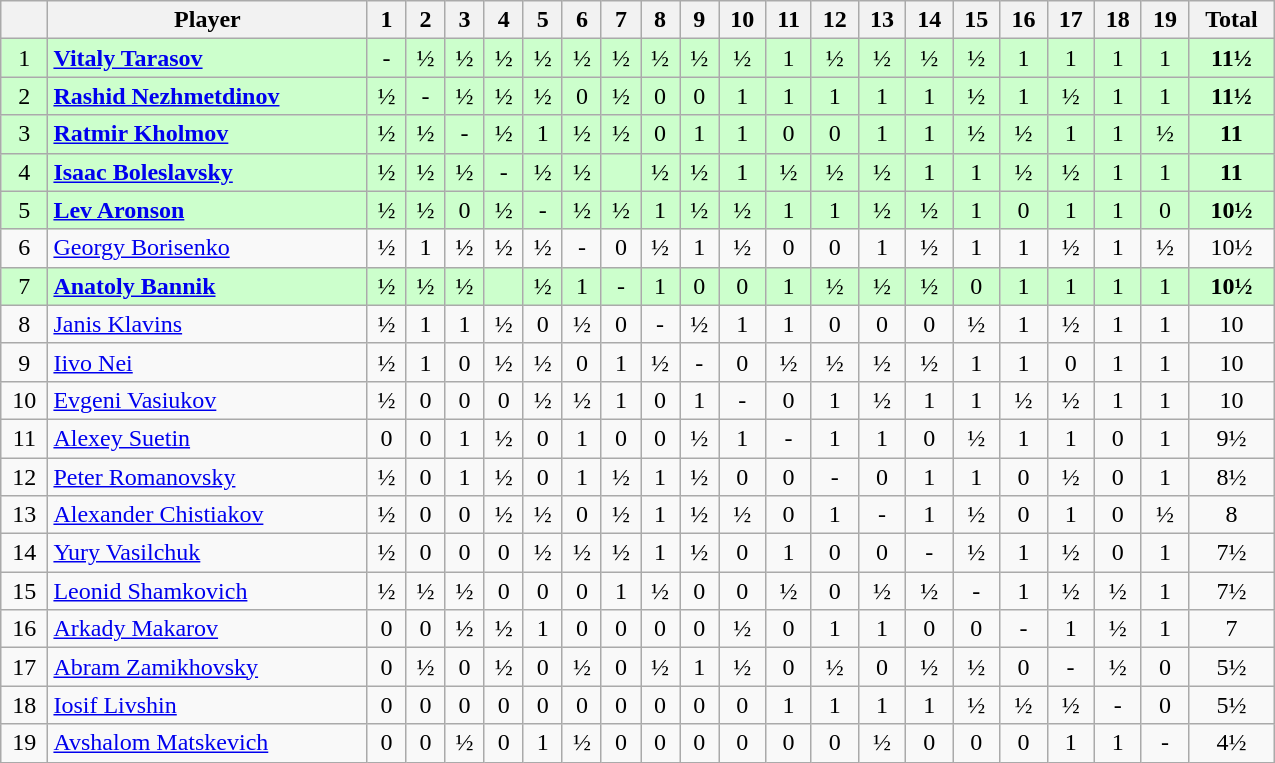<table class="wikitable" border="1" width="850px">
<tr>
<th></th>
<th>Player</th>
<th>1</th>
<th>2</th>
<th>3</th>
<th>4</th>
<th>5</th>
<th>6</th>
<th>7</th>
<th>8</th>
<th>9</th>
<th>10</th>
<th>11</th>
<th>12</th>
<th>13</th>
<th>14</th>
<th>15</th>
<th>16</th>
<th>17</th>
<th>18</th>
<th>19</th>
<th>Total</th>
</tr>
<tr align=center style="background:#ccffcc;">
<td>1</td>
<td align=left> <strong><a href='#'>Vitaly Tarasov</a></strong></td>
<td>-</td>
<td>½</td>
<td>½</td>
<td>½</td>
<td>½</td>
<td>½</td>
<td>½</td>
<td>½</td>
<td>½</td>
<td>½</td>
<td>1</td>
<td>½</td>
<td>½</td>
<td>½</td>
<td>½</td>
<td>1</td>
<td>1</td>
<td>1</td>
<td>1</td>
<td align=center><strong>11½</strong></td>
</tr>
<tr align=center style="background:#ccffcc;">
<td>2</td>
<td align=left> <strong><a href='#'>Rashid Nezhmetdinov</a></strong></td>
<td>½</td>
<td>-</td>
<td>½</td>
<td>½</td>
<td>½</td>
<td>0</td>
<td>½</td>
<td>0</td>
<td>0</td>
<td>1</td>
<td>1</td>
<td>1</td>
<td>1</td>
<td>1</td>
<td>½</td>
<td>1</td>
<td>½</td>
<td>1</td>
<td>1</td>
<td align=center><strong>11½</strong></td>
</tr>
<tr align=center style="background:#ccffcc;">
<td>3</td>
<td align=left> <strong><a href='#'>Ratmir Kholmov</a></strong></td>
<td>½</td>
<td>½</td>
<td>-</td>
<td>½</td>
<td>1</td>
<td>½</td>
<td>½</td>
<td>0</td>
<td>1</td>
<td>1</td>
<td>0</td>
<td>0</td>
<td>1</td>
<td>1</td>
<td>½</td>
<td>½</td>
<td>1</td>
<td>1</td>
<td>½</td>
<td align=center><strong>11</strong></td>
</tr>
<tr align=center style="background:#ccffcc;">
<td>4</td>
<td align=left> <strong><a href='#'>Isaac Boleslavsky</a></strong></td>
<td>½</td>
<td>½</td>
<td>½</td>
<td>-</td>
<td>½</td>
<td>½</td>
<td></td>
<td>½</td>
<td>½</td>
<td>1</td>
<td>½</td>
<td>½</td>
<td>½</td>
<td>1</td>
<td>1</td>
<td>½</td>
<td>½</td>
<td>1</td>
<td>1</td>
<td align=center><strong>11</strong></td>
</tr>
<tr align=center style="background:#ccffcc;">
<td>5</td>
<td align=left> <strong><a href='#'>Lev Aronson</a></strong></td>
<td>½</td>
<td>½</td>
<td>0</td>
<td>½</td>
<td>-</td>
<td>½</td>
<td>½</td>
<td>1</td>
<td>½</td>
<td>½</td>
<td>1</td>
<td>1</td>
<td>½</td>
<td>½</td>
<td>1</td>
<td>0</td>
<td>1</td>
<td>1</td>
<td>0</td>
<td align=center><strong>10½</strong></td>
</tr>
<tr align=center>
<td>6</td>
<td align=left> <a href='#'>Georgy Borisenko</a></td>
<td>½</td>
<td>1</td>
<td>½</td>
<td>½</td>
<td>½</td>
<td>-</td>
<td>0</td>
<td>½</td>
<td>1</td>
<td>½</td>
<td>0</td>
<td>0</td>
<td>1</td>
<td>½</td>
<td>1</td>
<td>1</td>
<td>½</td>
<td>1</td>
<td>½</td>
<td align=center>10½</td>
</tr>
<tr align=center style="background:#ccffcc;">
<td>7</td>
<td align=left> <strong><a href='#'>Anatoly Bannik</a></strong></td>
<td>½</td>
<td>½</td>
<td>½</td>
<td></td>
<td>½</td>
<td>1</td>
<td>-</td>
<td>1</td>
<td>0</td>
<td>0</td>
<td>1</td>
<td>½</td>
<td>½</td>
<td>½</td>
<td>0</td>
<td>1</td>
<td>1</td>
<td>1</td>
<td>1</td>
<td align=center><strong>10½</strong></td>
</tr>
<tr align=center>
<td>8</td>
<td align=left> <a href='#'>Janis Klavins</a></td>
<td>½</td>
<td>1</td>
<td>1</td>
<td>½</td>
<td>0</td>
<td>½</td>
<td>0</td>
<td>-</td>
<td>½</td>
<td>1</td>
<td>1</td>
<td>0</td>
<td>0</td>
<td>0</td>
<td>½</td>
<td>1</td>
<td>½</td>
<td>1</td>
<td>1</td>
<td align=center>10</td>
</tr>
<tr align=center>
<td>9</td>
<td align=left> <a href='#'>Iivo Nei</a></td>
<td>½</td>
<td>1</td>
<td>0</td>
<td>½</td>
<td>½</td>
<td>0</td>
<td>1</td>
<td>½</td>
<td>-</td>
<td>0</td>
<td>½</td>
<td>½</td>
<td>½</td>
<td>½</td>
<td>1</td>
<td>1</td>
<td>0</td>
<td>1</td>
<td>1</td>
<td align=center>10</td>
</tr>
<tr align=center>
<td>10</td>
<td align=left> <a href='#'>Evgeni Vasiukov</a></td>
<td>½</td>
<td>0</td>
<td>0</td>
<td>0</td>
<td>½</td>
<td>½</td>
<td>1</td>
<td>0</td>
<td>1</td>
<td>-</td>
<td>0</td>
<td>1</td>
<td>½</td>
<td>1</td>
<td>1</td>
<td>½</td>
<td>½</td>
<td>1</td>
<td>1</td>
<td align=center>10</td>
</tr>
<tr align=center>
<td>11</td>
<td align=left> <a href='#'>Alexey Suetin</a></td>
<td>0</td>
<td>0</td>
<td>1</td>
<td>½</td>
<td>0</td>
<td>1</td>
<td>0</td>
<td>0</td>
<td>½</td>
<td>1</td>
<td>-</td>
<td>1</td>
<td>1</td>
<td>0</td>
<td>½</td>
<td>1</td>
<td>1</td>
<td>0</td>
<td>1</td>
<td align=center>9½</td>
</tr>
<tr align=center>
<td>12</td>
<td align=left> <a href='#'>Peter Romanovsky</a></td>
<td>½</td>
<td>0</td>
<td>1</td>
<td>½</td>
<td>0</td>
<td>1</td>
<td>½</td>
<td>1</td>
<td>½</td>
<td>0</td>
<td>0</td>
<td>-</td>
<td>0</td>
<td>1</td>
<td>1</td>
<td>0</td>
<td>½</td>
<td>0</td>
<td>1</td>
<td align=center>8½</td>
</tr>
<tr align=center>
<td>13</td>
<td align=left> <a href='#'>Alexander Chistiakov</a></td>
<td>½</td>
<td>0</td>
<td>0</td>
<td>½</td>
<td>½</td>
<td>0</td>
<td>½</td>
<td>1</td>
<td>½</td>
<td>½</td>
<td>0</td>
<td>1</td>
<td>-</td>
<td>1</td>
<td>½</td>
<td>0</td>
<td>1</td>
<td>0</td>
<td>½</td>
<td align=center>8</td>
</tr>
<tr align=center>
<td>14</td>
<td align=left> <a href='#'>Yury Vasilchuk</a></td>
<td>½</td>
<td>0</td>
<td>0</td>
<td>0</td>
<td>½</td>
<td>½</td>
<td>½</td>
<td>1</td>
<td>½</td>
<td>0</td>
<td>1</td>
<td>0</td>
<td>0</td>
<td>-</td>
<td>½</td>
<td>1</td>
<td>½</td>
<td>0</td>
<td>1</td>
<td align=center>7½</td>
</tr>
<tr align=center>
<td>15</td>
<td align=left> <a href='#'>Leonid Shamkovich</a></td>
<td>½</td>
<td>½</td>
<td>½</td>
<td>0</td>
<td>0</td>
<td>0</td>
<td>1</td>
<td>½</td>
<td>0</td>
<td>0</td>
<td>½</td>
<td>0</td>
<td>½</td>
<td>½</td>
<td>-</td>
<td>1</td>
<td>½</td>
<td>½</td>
<td>1</td>
<td align=center>7½</td>
</tr>
<tr align=center>
<td>16</td>
<td align=left> <a href='#'>Arkady Makarov</a></td>
<td>0</td>
<td>0</td>
<td>½</td>
<td>½</td>
<td>1</td>
<td>0</td>
<td>0</td>
<td>0</td>
<td>0</td>
<td>½</td>
<td>0</td>
<td>1</td>
<td>1</td>
<td>0</td>
<td>0</td>
<td>-</td>
<td>1</td>
<td>½</td>
<td>1</td>
<td align=center>7</td>
</tr>
<tr align=center>
<td>17</td>
<td align=left> <a href='#'>Abram Zamikhovsky</a></td>
<td>0</td>
<td>½</td>
<td>0</td>
<td>½</td>
<td>0</td>
<td>½</td>
<td>0</td>
<td>½</td>
<td>1</td>
<td>½</td>
<td>0</td>
<td>½</td>
<td>0</td>
<td>½</td>
<td>½</td>
<td>0</td>
<td>-</td>
<td>½</td>
<td>0</td>
<td align=center>5½</td>
</tr>
<tr align=center>
<td>18</td>
<td align=left> <a href='#'>Iosif Livshin</a></td>
<td>0</td>
<td>0</td>
<td>0</td>
<td>0</td>
<td>0</td>
<td>0</td>
<td>0</td>
<td>0</td>
<td>0</td>
<td>0</td>
<td>1</td>
<td>1</td>
<td>1</td>
<td>1</td>
<td>½</td>
<td>½</td>
<td>½</td>
<td>-</td>
<td>0</td>
<td align=center>5½</td>
</tr>
<tr align=center>
<td>19</td>
<td align=left> <a href='#'>Avshalom Matskevich</a></td>
<td>0</td>
<td>0</td>
<td>½</td>
<td>0</td>
<td>1</td>
<td>½</td>
<td>0</td>
<td>0</td>
<td>0</td>
<td>0</td>
<td>0</td>
<td>0</td>
<td>½</td>
<td>0</td>
<td>0</td>
<td>0</td>
<td>1</td>
<td>1</td>
<td>-</td>
<td align=center>4½</td>
</tr>
</table>
